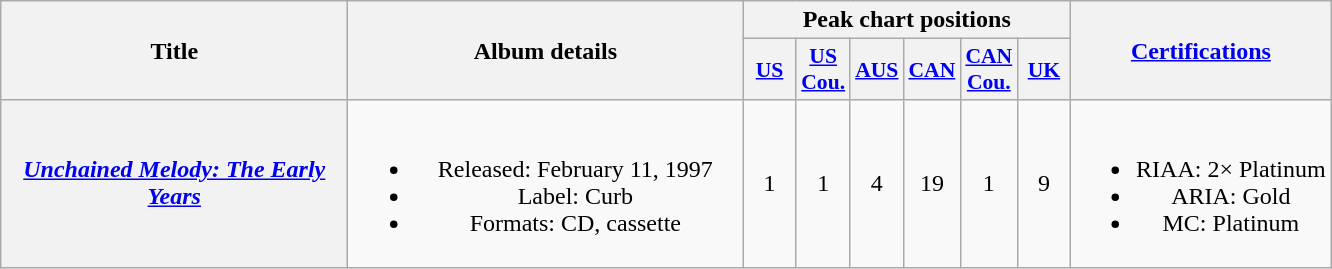<table class="wikitable plainrowheaders" style="text-align:center;">
<tr>
<th scope="col" rowspan="2" style="width:14em;">Title</th>
<th scope="col" rowspan="2" style="width:16em;">Album details</th>
<th scope="col" colspan="6">Peak chart positions</th>
<th scope="col" rowspan="2"><a href='#'>Certifications</a></th>
</tr>
<tr>
<th scope="col" style="width:2em;font-size:90%;"><a href='#'>US</a><br></th>
<th scope="col" style="width:2em;font-size:90%;"><a href='#'>US<br>Cou.</a><br></th>
<th scope="col" style="width:2em;font-size:90%;"><a href='#'>AUS</a><br></th>
<th scope="col" style="width:2em;font-size:90%;"><a href='#'>CAN</a><br></th>
<th scope="col" style="width:2em;font-size:90%;"><a href='#'>CAN<br>Cou.</a><br></th>
<th scope="col" style="width:2em;font-size:90%;"><a href='#'>UK</a><br></th>
</tr>
<tr>
<th scope="row"><em><a href='#'>Unchained Melody: The Early Years</a></em></th>
<td><br><ul><li>Released: February 11, 1997</li><li>Label: Curb</li><li>Formats: CD, cassette</li></ul></td>
<td>1</td>
<td>1</td>
<td>4</td>
<td>19</td>
<td>1</td>
<td>9</td>
<td><br><ul><li>RIAA: 2× Platinum</li><li>ARIA: Gold</li><li>MC: Platinum</li></ul></td>
</tr>
</table>
